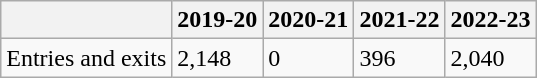<table class="wikitable">
<tr>
<th></th>
<th>2019-20</th>
<th>2020-21</th>
<th>2021-22</th>
<th>2022-23</th>
</tr>
<tr>
<td>Entries and exits</td>
<td>2,148</td>
<td>0</td>
<td>396</td>
<td>2,040</td>
</tr>
</table>
